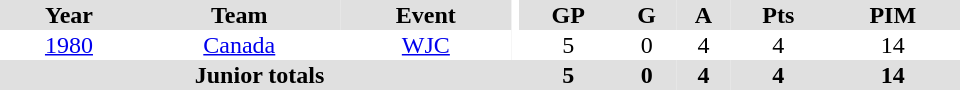<table border="0" cellpadding="1" cellspacing="0" ID="Table3" style="text-align:center; width:40em">
<tr bgcolor="#e0e0e0">
<th>Year</th>
<th>Team</th>
<th>Event</th>
<th rowspan="102" bgcolor="#ffffff"></th>
<th>GP</th>
<th>G</th>
<th>A</th>
<th>Pts</th>
<th>PIM</th>
</tr>
<tr>
<td><a href='#'>1980</a></td>
<td><a href='#'>Canada</a></td>
<td><a href='#'>WJC</a></td>
<td>5</td>
<td>0</td>
<td>4</td>
<td>4</td>
<td>14</td>
</tr>
<tr bgcolor="#e0e0e0">
<th colspan="4">Junior totals</th>
<th>5</th>
<th>0</th>
<th>4</th>
<th>4</th>
<th>14</th>
</tr>
</table>
